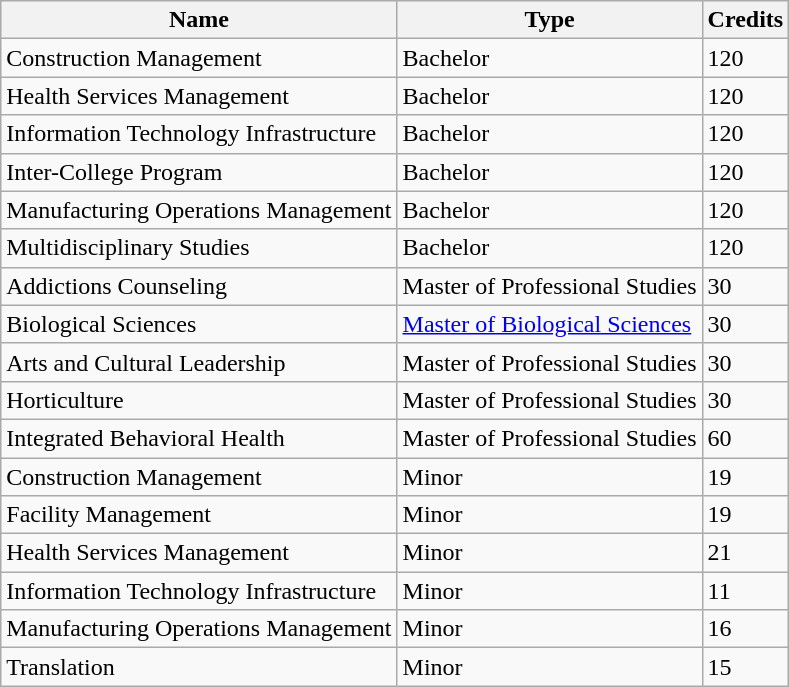<table class="wikitable sortable mw-collapsible">
<tr>
<th>Name</th>
<th>Type</th>
<th>Credits</th>
</tr>
<tr>
<td>Construction Management</td>
<td>Bachelor</td>
<td>120</td>
</tr>
<tr>
<td>Health Services Management</td>
<td>Bachelor</td>
<td>120</td>
</tr>
<tr>
<td>Information Technology Infrastructure</td>
<td>Bachelor</td>
<td>120</td>
</tr>
<tr>
<td>Inter-College Program</td>
<td>Bachelor</td>
<td>120</td>
</tr>
<tr>
<td>Manufacturing Operations Management</td>
<td>Bachelor</td>
<td>120</td>
</tr>
<tr>
<td>Multidisciplinary Studies</td>
<td>Bachelor</td>
<td>120</td>
</tr>
<tr>
<td>Addictions Counseling</td>
<td>Master of Professional Studies</td>
<td>30</td>
</tr>
<tr>
<td>Biological Sciences</td>
<td><a href='#'>Master of Biological Sciences</a></td>
<td>30</td>
</tr>
<tr>
<td>Arts and Cultural Leadership</td>
<td>Master of Professional Studies</td>
<td>30</td>
</tr>
<tr>
<td>Horticulture</td>
<td>Master of Professional Studies</td>
<td>30</td>
</tr>
<tr>
<td>Integrated Behavioral Health</td>
<td>Master of Professional Studies</td>
<td>60</td>
</tr>
<tr>
<td>Construction Management</td>
<td>Minor</td>
<td>19</td>
</tr>
<tr>
<td>Facility Management</td>
<td>Minor</td>
<td>19</td>
</tr>
<tr>
<td>Health Services Management</td>
<td>Minor</td>
<td>21</td>
</tr>
<tr>
<td>Information Technology Infrastructure</td>
<td>Minor</td>
<td>11</td>
</tr>
<tr>
<td>Manufacturing Operations Management</td>
<td>Minor</td>
<td>16</td>
</tr>
<tr>
<td>Translation</td>
<td>Minor</td>
<td>15</td>
</tr>
</table>
